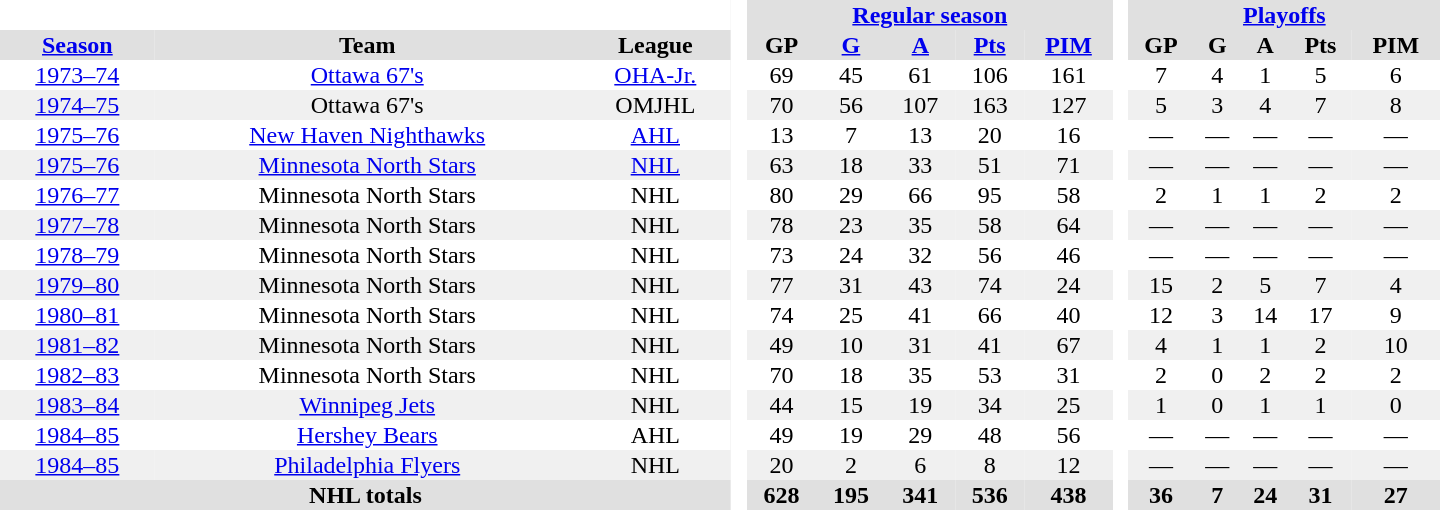<table border="0" cellpadding="1" cellspacing="0" style="text-align:center; width:60em;">
<tr style="background:#e0e0e0;">
<th colspan="3"  bgcolor="#ffffff"> </th>
<th rowspan="99" bgcolor="#ffffff"> </th>
<th colspan="5"><a href='#'>Regular season</a></th>
<th rowspan="99" bgcolor="#ffffff"> </th>
<th colspan="5"><a href='#'>Playoffs</a></th>
</tr>
<tr style="background:#e0e0e0;">
<th><a href='#'>Season</a></th>
<th>Team</th>
<th>League</th>
<th>GP</th>
<th><a href='#'>G</a></th>
<th><a href='#'>A</a></th>
<th><a href='#'>Pts</a></th>
<th><a href='#'>PIM</a></th>
<th>GP</th>
<th>G</th>
<th>A</th>
<th>Pts</th>
<th>PIM</th>
</tr>
<tr>
<td><a href='#'>1973–74</a></td>
<td><a href='#'>Ottawa 67's</a></td>
<td><a href='#'>OHA-Jr.</a></td>
<td>69</td>
<td>45</td>
<td>61</td>
<td>106</td>
<td>161</td>
<td>7</td>
<td>4</td>
<td>1</td>
<td>5</td>
<td>6</td>
</tr>
<tr style="background:#f0f0f0;">
<td><a href='#'>1974–75</a></td>
<td>Ottawa 67's</td>
<td>OMJHL</td>
<td>70</td>
<td>56</td>
<td>107</td>
<td>163</td>
<td>127</td>
<td>5</td>
<td>3</td>
<td>4</td>
<td>7</td>
<td>8</td>
</tr>
<tr>
<td><a href='#'>1975–76</a></td>
<td><a href='#'>New Haven Nighthawks</a></td>
<td><a href='#'>AHL</a></td>
<td>13</td>
<td>7</td>
<td>13</td>
<td>20</td>
<td>16</td>
<td>—</td>
<td>—</td>
<td>—</td>
<td>—</td>
<td>—</td>
</tr>
<tr style="background:#f0f0f0;">
<td><a href='#'>1975–76</a></td>
<td><a href='#'>Minnesota North Stars</a></td>
<td><a href='#'>NHL</a></td>
<td>63</td>
<td>18</td>
<td>33</td>
<td>51</td>
<td>71</td>
<td>—</td>
<td>—</td>
<td>—</td>
<td>—</td>
<td>—</td>
</tr>
<tr>
<td><a href='#'>1976–77</a></td>
<td>Minnesota North Stars</td>
<td>NHL</td>
<td>80</td>
<td>29</td>
<td>66</td>
<td>95</td>
<td>58</td>
<td>2</td>
<td>1</td>
<td>1</td>
<td>2</td>
<td>2</td>
</tr>
<tr style="background:#f0f0f0;">
<td><a href='#'>1977–78</a></td>
<td>Minnesota North Stars</td>
<td>NHL</td>
<td>78</td>
<td>23</td>
<td>35</td>
<td>58</td>
<td>64</td>
<td>—</td>
<td>—</td>
<td>—</td>
<td>—</td>
<td>—</td>
</tr>
<tr>
<td><a href='#'>1978–79</a></td>
<td>Minnesota North Stars</td>
<td>NHL</td>
<td>73</td>
<td>24</td>
<td>32</td>
<td>56</td>
<td>46</td>
<td>—</td>
<td>—</td>
<td>—</td>
<td>—</td>
<td>—</td>
</tr>
<tr style="background:#f0f0f0;">
<td><a href='#'>1979–80</a></td>
<td>Minnesota North Stars</td>
<td>NHL</td>
<td>77</td>
<td>31</td>
<td>43</td>
<td>74</td>
<td>24</td>
<td>15</td>
<td>2</td>
<td>5</td>
<td>7</td>
<td>4</td>
</tr>
<tr>
<td><a href='#'>1980–81</a></td>
<td>Minnesota North Stars</td>
<td>NHL</td>
<td>74</td>
<td>25</td>
<td>41</td>
<td>66</td>
<td>40</td>
<td>12</td>
<td>3</td>
<td>14</td>
<td>17</td>
<td>9</td>
</tr>
<tr style="background:#f0f0f0;">
<td><a href='#'>1981–82</a></td>
<td>Minnesota North Stars</td>
<td>NHL</td>
<td>49</td>
<td>10</td>
<td>31</td>
<td>41</td>
<td>67</td>
<td>4</td>
<td>1</td>
<td>1</td>
<td>2</td>
<td>10</td>
</tr>
<tr>
<td><a href='#'>1982–83</a></td>
<td>Minnesota North Stars</td>
<td>NHL</td>
<td>70</td>
<td>18</td>
<td>35</td>
<td>53</td>
<td>31</td>
<td>2</td>
<td>0</td>
<td>2</td>
<td>2</td>
<td>2</td>
</tr>
<tr style="background:#f0f0f0;">
<td><a href='#'>1983–84</a></td>
<td><a href='#'>Winnipeg Jets</a></td>
<td>NHL</td>
<td>44</td>
<td>15</td>
<td>19</td>
<td>34</td>
<td>25</td>
<td>1</td>
<td>0</td>
<td>1</td>
<td>1</td>
<td>0</td>
</tr>
<tr>
<td><a href='#'>1984–85</a></td>
<td><a href='#'>Hershey Bears</a></td>
<td>AHL</td>
<td>49</td>
<td>19</td>
<td>29</td>
<td>48</td>
<td>56</td>
<td>—</td>
<td>—</td>
<td>—</td>
<td>—</td>
<td>—</td>
</tr>
<tr style="background:#f0f0f0;">
<td><a href='#'>1984–85</a></td>
<td><a href='#'>Philadelphia Flyers</a></td>
<td>NHL</td>
<td>20</td>
<td>2</td>
<td>6</td>
<td>8</td>
<td>12</td>
<td>—</td>
<td>—</td>
<td>—</td>
<td>—</td>
<td>—</td>
</tr>
<tr style="background:#e0e0e0;">
<th colspan="3">NHL totals</th>
<th>628</th>
<th>195</th>
<th>341</th>
<th>536</th>
<th>438</th>
<th>36</th>
<th>7</th>
<th>24</th>
<th>31</th>
<th>27</th>
</tr>
</table>
